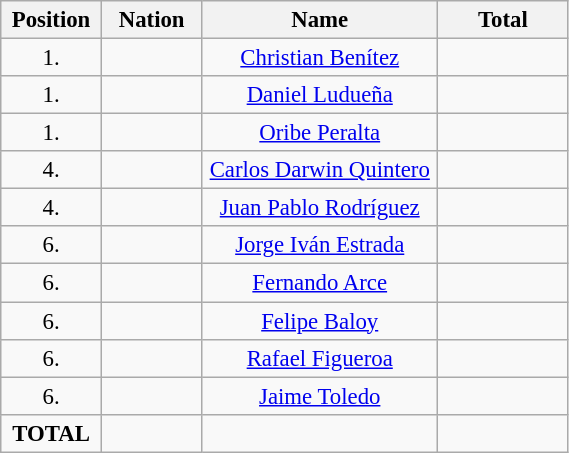<table class="wikitable" style="font-size: 95%; text-align: center;">
<tr>
<th width=60>Position</th>
<th width=60>Nation</th>
<th width=150>Name</th>
<th width=80>Total</th>
</tr>
<tr>
<td>1.</td>
<td></td>
<td><a href='#'>Christian Benítez</a></td>
<td></td>
</tr>
<tr>
<td>1.</td>
<td></td>
<td><a href='#'>Daniel Ludueña</a></td>
<td></td>
</tr>
<tr>
<td>1.</td>
<td></td>
<td><a href='#'>Oribe Peralta</a></td>
<td></td>
</tr>
<tr>
<td>4.</td>
<td></td>
<td><a href='#'>Carlos Darwin Quintero</a></td>
<td></td>
</tr>
<tr>
<td>4.</td>
<td></td>
<td><a href='#'>Juan Pablo Rodríguez</a></td>
<td></td>
</tr>
<tr>
<td>6.</td>
<td></td>
<td><a href='#'>Jorge Iván Estrada</a></td>
<td></td>
</tr>
<tr>
<td>6.</td>
<td></td>
<td><a href='#'>Fernando Arce</a></td>
<td></td>
</tr>
<tr>
<td>6.</td>
<td></td>
<td><a href='#'>Felipe Baloy</a></td>
<td></td>
</tr>
<tr>
<td>6.</td>
<td></td>
<td><a href='#'>Rafael Figueroa</a></td>
<td></td>
</tr>
<tr>
<td>6.</td>
<td></td>
<td><a href='#'>Jaime Toledo</a></td>
<td></td>
</tr>
<tr>
<td><strong>TOTAL</strong></td>
<td></td>
<td></td>
<td></td>
</tr>
</table>
